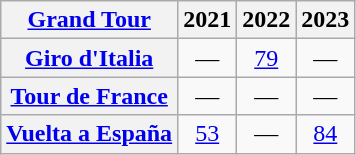<table class="wikitable plainrowheaders">
<tr>
<th scope="col"><a href='#'>Grand Tour</a></th>
<th scope="col">2021</th>
<th scope="col">2022</th>
<th scope="col">2023</th>
</tr>
<tr style="text-align:center;">
<th scope="row"> <a href='#'>Giro d'Italia</a></th>
<td>—</td>
<td><a href='#'>79</a></td>
<td>—</td>
</tr>
<tr style="text-align:center;">
<th scope="row"> <a href='#'>Tour de France</a></th>
<td>—</td>
<td>—</td>
<td>—</td>
</tr>
<tr style="text-align:center;">
<th scope="row"> <a href='#'>Vuelta a España</a></th>
<td><a href='#'>53</a></td>
<td>—</td>
<td><a href='#'>84</a></td>
</tr>
</table>
